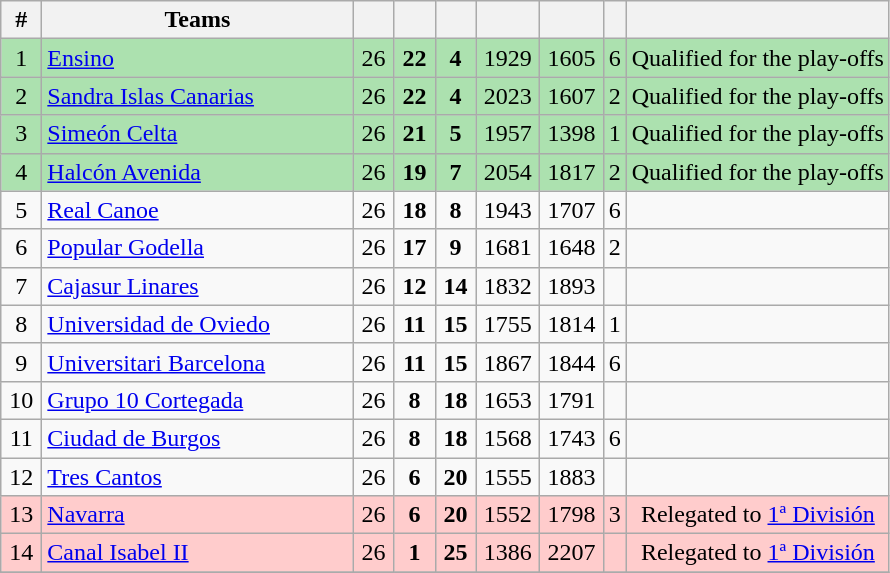<table class="wikitable" style="text-align: center;">
<tr>
<th width=20>#</th>
<th width=200>Teams</th>
<th width=20></th>
<th width=20></th>
<th width=20></th>
<th width=35></th>
<th width=35></th>
<th></th>
<th></th>
</tr>
<tr bgcolor=ACE1AF>
<td>1</td>
<td align="left"><a href='#'>Ensino</a></td>
<td>26</td>
<td><strong>22</strong></td>
<td><strong>4</strong></td>
<td>1929</td>
<td>1605</td>
<td>6</td>
<td>Qualified for the play-offs</td>
</tr>
<tr bgcolor=ACE1AF>
<td>2</td>
<td align="left"><a href='#'>Sandra Islas Canarias</a></td>
<td>26</td>
<td><strong>22</strong></td>
<td><strong>4</strong></td>
<td>2023</td>
<td>1607</td>
<td>2</td>
<td>Qualified for the play-offs</td>
</tr>
<tr bgcolor=ACE1AF>
<td>3</td>
<td align="left"><a href='#'>Simeón Celta</a></td>
<td>26</td>
<td><strong>21</strong></td>
<td><strong>5</strong></td>
<td>1957</td>
<td>1398</td>
<td>1</td>
<td>Qualified for the play-offs</td>
</tr>
<tr bgcolor=ACE1AF>
<td>4</td>
<td align="left"><a href='#'>Halcón Avenida</a></td>
<td>26</td>
<td><strong>19</strong></td>
<td><strong>7</strong></td>
<td>2054</td>
<td>1817</td>
<td>2</td>
<td>Qualified for the play-offs</td>
</tr>
<tr>
<td>5</td>
<td align="left"><a href='#'>Real Canoe</a></td>
<td>26</td>
<td><strong>18</strong></td>
<td><strong>8</strong></td>
<td>1943</td>
<td>1707</td>
<td>6</td>
<td></td>
</tr>
<tr>
<td>6</td>
<td align="left"><a href='#'>Popular Godella</a></td>
<td>26</td>
<td><strong>17</strong></td>
<td><strong>9</strong></td>
<td>1681</td>
<td>1648</td>
<td>2</td>
<td></td>
</tr>
<tr>
<td>7</td>
<td align="left"><a href='#'>Cajasur Linares</a></td>
<td>26</td>
<td><strong>12</strong></td>
<td><strong>14</strong></td>
<td>1832</td>
<td>1893</td>
<td></td>
<td></td>
</tr>
<tr>
<td>8</td>
<td align="left"><a href='#'>Universidad de Oviedo</a></td>
<td>26</td>
<td><strong>11</strong></td>
<td><strong>15</strong></td>
<td>1755</td>
<td>1814</td>
<td>1</td>
<td></td>
</tr>
<tr>
<td>9</td>
<td align="left"><a href='#'>Universitari Barcelona</a></td>
<td>26</td>
<td><strong>11</strong></td>
<td><strong>15</strong></td>
<td>1867</td>
<td>1844</td>
<td>6</td>
<td></td>
</tr>
<tr>
<td>10</td>
<td align="left"><a href='#'>Grupo 10 Cortegada</a></td>
<td>26</td>
<td><strong>8</strong></td>
<td><strong>18</strong></td>
<td>1653</td>
<td>1791</td>
<td></td>
<td></td>
</tr>
<tr>
<td>11</td>
<td align="left"><a href='#'>Ciudad de Burgos</a></td>
<td>26</td>
<td><strong>8</strong></td>
<td><strong>18</strong></td>
<td>1568</td>
<td>1743</td>
<td>6</td>
<td></td>
</tr>
<tr>
<td>12</td>
<td align="left"><a href='#'>Tres Cantos</a></td>
<td>26</td>
<td><strong>6</strong></td>
<td><strong>20</strong></td>
<td>1555</td>
<td>1883</td>
<td></td>
<td></td>
</tr>
<tr bgcolor=FFCCCC>
<td>13</td>
<td align="left"><a href='#'>Navarra</a></td>
<td>26</td>
<td><strong>6</strong></td>
<td><strong>20</strong></td>
<td>1552</td>
<td>1798</td>
<td>3</td>
<td>Relegated to <a href='#'>1ª División</a></td>
</tr>
<tr bgcolor=FFCCCC>
<td>14</td>
<td align="left"><a href='#'>Canal Isabel II</a></td>
<td>26</td>
<td><strong>1</strong></td>
<td><strong>25</strong></td>
<td>1386</td>
<td>2207</td>
<td></td>
<td>Relegated to <a href='#'>1ª División</a></td>
</tr>
<tr>
</tr>
</table>
